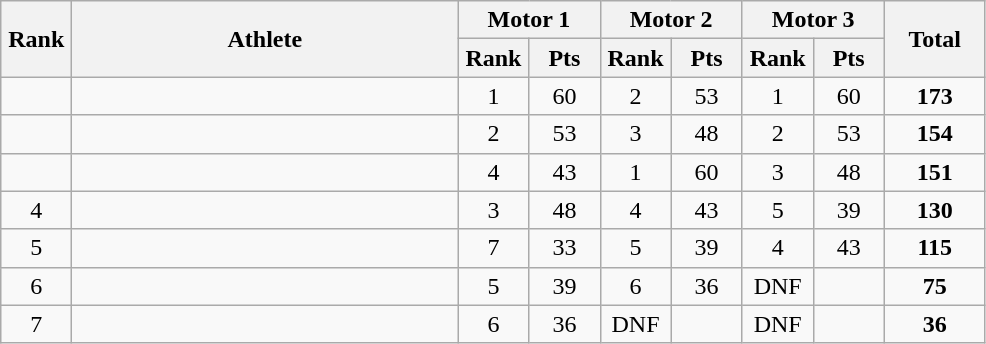<table class=wikitable style="text-align:center">
<tr>
<th width=40 rowspan=2>Rank</th>
<th width=250 rowspan=2>Athlete</th>
<th colspan=2>Motor 1</th>
<th colspan=2>Motor 2</th>
<th colspan=2>Motor 3</th>
<th width=60 rowspan=2>Total</th>
</tr>
<tr>
<th width=40>Rank</th>
<th width=40>Pts</th>
<th width=40>Rank</th>
<th width=40>Pts</th>
<th width=40>Rank</th>
<th width=40>Pts</th>
</tr>
<tr>
<td></td>
<td align=left></td>
<td>1</td>
<td>60</td>
<td>2</td>
<td>53</td>
<td>1</td>
<td>60</td>
<td><strong>173</strong></td>
</tr>
<tr>
<td></td>
<td align=left></td>
<td>2</td>
<td>53</td>
<td>3</td>
<td>48</td>
<td>2</td>
<td>53</td>
<td><strong>154</strong></td>
</tr>
<tr>
<td></td>
<td align=left></td>
<td>4</td>
<td>43</td>
<td>1</td>
<td>60</td>
<td>3</td>
<td>48</td>
<td><strong>151</strong></td>
</tr>
<tr>
<td>4</td>
<td align=left></td>
<td>3</td>
<td>48</td>
<td>4</td>
<td>43</td>
<td>5</td>
<td>39</td>
<td><strong>130</strong></td>
</tr>
<tr>
<td>5</td>
<td align=left></td>
<td>7</td>
<td>33</td>
<td>5</td>
<td>39</td>
<td>4</td>
<td>43</td>
<td><strong>115</strong></td>
</tr>
<tr>
<td>6</td>
<td align=left></td>
<td>5</td>
<td>39</td>
<td>6</td>
<td>36</td>
<td>DNF</td>
<td></td>
<td><strong>75</strong></td>
</tr>
<tr>
<td>7</td>
<td align=left></td>
<td>6</td>
<td>36</td>
<td>DNF</td>
<td></td>
<td>DNF</td>
<td></td>
<td><strong>36</strong></td>
</tr>
</table>
